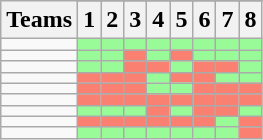<table class=wikitable>
<tr>
<th rowspan=2>Teams</th>
</tr>
<tr>
<th>1</th>
<th>2</th>
<th>3</th>
<th>4</th>
<th>5</th>
<th>6</th>
<th>7</th>
<th>8</th>
</tr>
<tr>
<td><strong></strong></td>
<td bgcolor="#98fb98"></td>
<td bgcolor="#98fb98"></td>
<td bgcolor="#98fb98"></td>
<td bgcolor="#98fb98"></td>
<td bgcolor="#98fb98"></td>
<td bgcolor="#98fb98"></td>
<td bgcolor="#98fb98"></td>
<td bgcolor="#98fb98"></td>
</tr>
<tr>
<td><strong></strong></td>
<td bgcolor="#98fb98"></td>
<td bgcolor="#98fb98"></td>
<td bgcolor="salmon"></td>
<td bgcolor="#98fb98"></td>
<td bgcolor="salmon"></td>
<td bgcolor="#98fb98"></td>
<td bgcolor="#98fb98"></td>
<td bgcolor="#98fb98"></td>
</tr>
<tr>
<td><strong></strong></td>
<td bgcolor="#98fb98"></td>
<td bgcolor="#98fb98"></td>
<td bgcolor="salmon"></td>
<td bgcolor="salmon"></td>
<td bgcolor="#98fb98"></td>
<td bgcolor="salmon"></td>
<td bgcolor="salmon"></td>
<td bgcolor="#98fb98"></td>
</tr>
<tr>
<td><strong></strong></td>
<td bgcolor="salmon"></td>
<td bgcolor="salmon"></td>
<td bgcolor="salmon"></td>
<td bgcolor="#98fb98"></td>
<td bgcolor="salmon"></td>
<td bgcolor="salmon"></td>
<td bgcolor="#98fb98"></td>
<td bgcolor="#98fb98"></td>
</tr>
<tr>
<td><strong></strong></td>
<td bgcolor="salmon"></td>
<td bgcolor="salmon"></td>
<td bgcolor="salmon"></td>
<td bgcolor="#98fb98"></td>
<td bgcolor="#98fb98"></td>
<td bgcolor="salmon"></td>
<td bgcolor="salmon"></td>
<td bgcolor="salmon"></td>
</tr>
<tr>
<td><strong></strong></td>
<td bgcolor="salmon"></td>
<td bgcolor="salmon"></td>
<td bgcolor="salmon"></td>
<td bgcolor="salmon"></td>
<td bgcolor="salmon"></td>
<td bgcolor="salmon"></td>
<td bgcolor="salmon"></td>
<td bgcolor="salmon"></td>
</tr>
<tr>
<td><strong></strong></td>
<td bgcolor="#98fb98"></td>
<td bgcolor="#98fb98"></td>
<td bgcolor="#98fb98"></td>
<td bgcolor="salmon"></td>
<td bgcolor="#98fb98"></td>
<td bgcolor="salmon"></td>
<td bgcolor="salmon"></td>
<td bgcolor="#98fb98"></td>
</tr>
<tr>
<td><strong></strong></td>
<td bgcolor="salmon"></td>
<td bgcolor="salmon"></td>
<td bgcolor="salmon"></td>
<td bgcolor="salmon"></td>
<td bgcolor="salmon"></td>
<td bgcolor="salmon"></td>
<td bgcolor="#98fb98"></td>
<td bgcolor="salmon"></td>
</tr>
<tr>
<td><strong></strong></td>
<td bgcolor="#98fb98"></td>
<td bgcolor="#98fb98"></td>
<td bgcolor="#98fb98"></td>
<td bgcolor="#98fb98"></td>
<td bgcolor="#98fb98"></td>
<td bgcolor="#98fb98"></td>
<td bgcolor="#98fb98"></td>
<td bgcolor="salmon"></td>
</tr>
</table>
